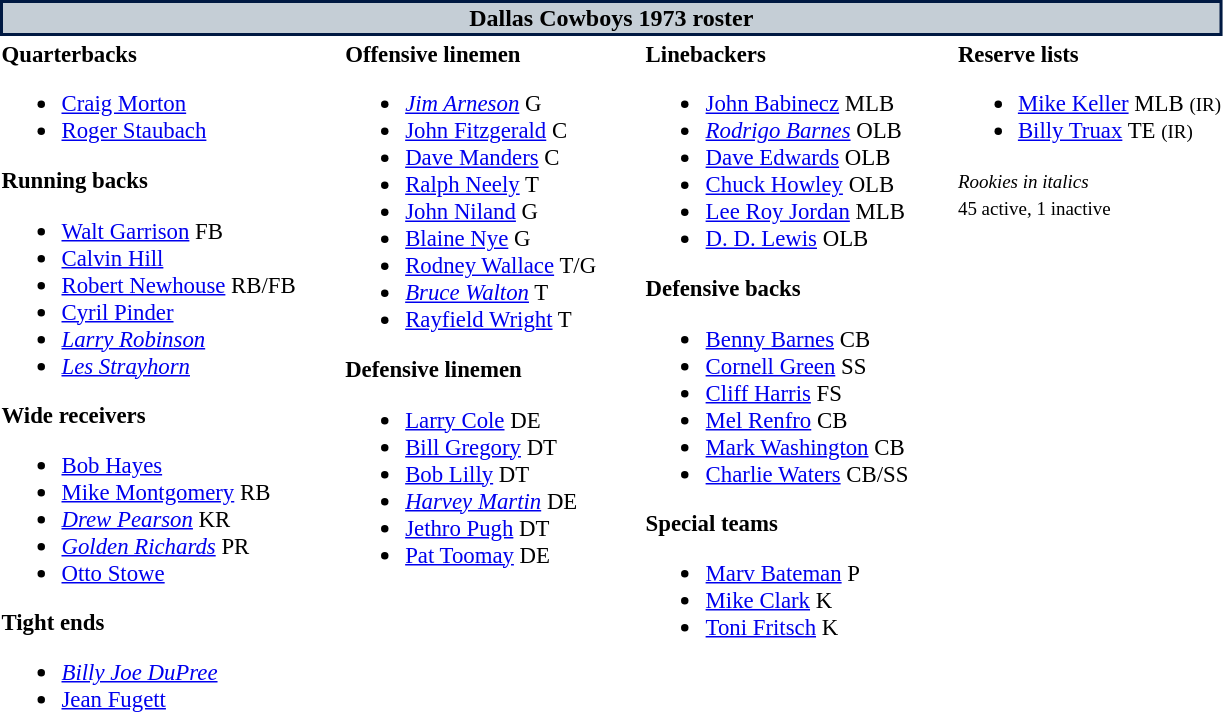<table class="toccolours" style="text-align: left;">
<tr>
<th colspan="7" style="background:#c5ced6; color:black; border: 2px solid #001942; text-align: center;">Dallas Cowboys 1973 roster</th>
</tr>
<tr>
<td style="font-size: 95%;" valign="top"><strong>Quarterbacks</strong><br><ul><li> <a href='#'>Craig Morton</a></li><li> <a href='#'>Roger Staubach</a></li></ul><strong>Running backs</strong><ul><li> <a href='#'>Walt Garrison</a> FB</li><li> <a href='#'>Calvin Hill</a></li><li> <a href='#'>Robert Newhouse</a> RB/FB</li><li> <a href='#'>Cyril Pinder</a></li><li> <em><a href='#'>Larry Robinson</a></em></li><li> <em><a href='#'>Les Strayhorn</a></em></li></ul><strong>Wide receivers</strong><ul><li> <a href='#'>Bob Hayes</a></li><li> <a href='#'>Mike Montgomery</a> RB</li><li> <em><a href='#'>Drew Pearson</a></em> KR</li><li> <em><a href='#'>Golden Richards</a></em> PR</li><li> <a href='#'>Otto Stowe</a></li></ul><strong>Tight ends</strong><ul><li> <em><a href='#'>Billy Joe DuPree</a></em></li><li> <a href='#'>Jean Fugett</a></li></ul></td>
<td style="width: 25px;"></td>
<td style="font-size: 95%;" valign="top"><strong>Offensive linemen</strong><br><ul><li> <em><a href='#'>Jim Arneson</a></em> G</li><li> <a href='#'>John Fitzgerald</a> C</li><li> <a href='#'>Dave Manders</a> C</li><li> <a href='#'>Ralph Neely</a> T</li><li> <a href='#'>John Niland</a> G</li><li> <a href='#'>Blaine Nye</a> G</li><li> <a href='#'>Rodney Wallace</a> T/G</li><li> <em><a href='#'>Bruce Walton</a></em> T</li><li> <a href='#'>Rayfield Wright</a> T</li></ul><strong>Defensive linemen</strong><ul><li> <a href='#'>Larry Cole</a> DE</li><li> <a href='#'>Bill Gregory</a> DT</li><li> <a href='#'>Bob Lilly</a> DT</li><li> <em><a href='#'>Harvey Martin</a></em> DE</li><li> <a href='#'>Jethro Pugh</a> DT</li><li> <a href='#'>Pat Toomay</a> DE</li></ul></td>
<td style="width: 25px;"></td>
<td style="font-size: 95%;" valign="top"><strong>Linebackers</strong><br><ul><li> <a href='#'>John Babinecz</a> MLB</li><li> <em><a href='#'>Rodrigo Barnes</a></em> OLB</li><li> <a href='#'>Dave Edwards</a> OLB</li><li> <a href='#'>Chuck Howley</a> OLB</li><li> <a href='#'>Lee Roy Jordan</a> MLB</li><li> <a href='#'>D. D. Lewis</a> OLB</li></ul><strong>Defensive backs</strong><ul><li> <a href='#'>Benny Barnes</a> CB</li><li> <a href='#'>Cornell Green</a> SS</li><li> <a href='#'>Cliff Harris</a> FS</li><li> <a href='#'>Mel Renfro</a> CB</li><li> <a href='#'>Mark Washington</a> CB</li><li> <a href='#'>Charlie Waters</a> CB/SS</li></ul><strong>Special teams</strong><ul><li> <a href='#'>Marv Bateman</a> P</li><li> <a href='#'>Mike Clark</a> K</li><li> <a href='#'>Toni Fritsch</a> K</li></ul></td>
<td style="width: 25px;"></td>
<td style="font-size: 95%;" valign="top"><strong>Reserve lists</strong><br><ul><li> <a href='#'>Mike Keller</a> MLB <small>(IR)</small> </li><li> <a href='#'>Billy Truax</a> TE <small>(IR)</small> </li></ul><small><em>Rookies in italics</em></small><br>
<small>45 active, 1 inactive</small></td>
</tr>
<tr>
</tr>
</table>
